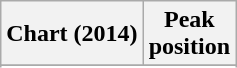<table class="wikitable sortable plainrowheaders" style="text-align:center;">
<tr>
<th scope="col">Chart (2014)</th>
<th scope="col">Peak<br>position</th>
</tr>
<tr>
</tr>
<tr>
</tr>
<tr>
</tr>
<tr>
</tr>
<tr>
</tr>
<tr>
</tr>
<tr>
</tr>
<tr>
</tr>
<tr>
</tr>
<tr>
</tr>
<tr>
</tr>
<tr>
</tr>
<tr>
</tr>
</table>
